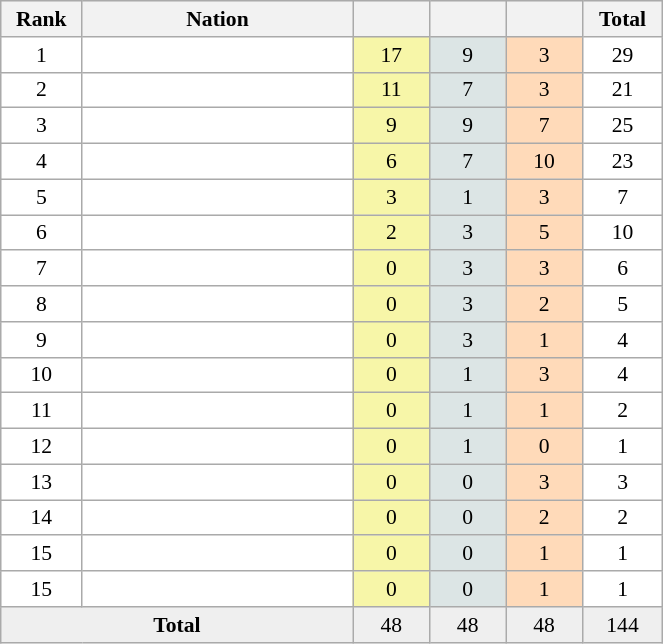<table class=wikitable width=35% cellspacing="1" cellpadding="3" style="border:1px solid #AAAAAA;font-size:90%">
<tr bgcolor="#EFEFEF">
<th width=50>Rank</th>
<th width=200>Nation</th>
<th width=50></th>
<th width=50></th>
<th width=50></th>
<th width=50>Total</th>
</tr>
<tr align="center" valign="top" bgcolor="#FFFFFF">
<td rowspan="1" valign="center">1</td>
<td align="left"></td>
<td style="background:#F7F6A8;">17</td>
<td style="background:#DCE5E5;">9</td>
<td style="background:#FFDAB9;">3</td>
<td>29</td>
</tr>
<tr align="center" valign="top" bgcolor="#FFFFFF">
<td rowspan="1" valign="center">2</td>
<td align="left"></td>
<td style="background:#F7F6A8;">11</td>
<td style="background:#DCE5E5;">7</td>
<td style="background:#FFDAB9;">3</td>
<td>21</td>
</tr>
<tr align="center" valign="top" bgcolor="#FFFFFF">
<td rowspan="1" valign="center">3</td>
<td align="left"></td>
<td style="background:#F7F6A8;">9</td>
<td style="background:#DCE5E5;">9</td>
<td style="background:#FFDAB9;">7</td>
<td>25</td>
</tr>
<tr align="center" valign="top" bgcolor="#FFFFFF">
<td rowspan="1" valign="center">4</td>
<td align="left"></td>
<td style="background:#F7F6A8;">6</td>
<td style="background:#DCE5E5;">7</td>
<td style="background:#FFDAB9;">10</td>
<td>23</td>
</tr>
<tr align="center" valign="top" bgcolor="#FFFFFF">
<td rowspan="1" valign="center">5</td>
<td align="left"></td>
<td style="background:#F7F6A8;">3</td>
<td style="background:#DCE5E5;">1</td>
<td style="background:#FFDAB9;">3</td>
<td>7</td>
</tr>
<tr align="center" valign="top" bgcolor="#FFFFFF">
<td rowspan="1" valign="center">6</td>
<td align="left"></td>
<td style="background:#F7F6A8;">2</td>
<td style="background:#DCE5E5;">3</td>
<td style="background:#FFDAB9;">5</td>
<td>10</td>
</tr>
<tr align="center" valign="top" bgcolor="#FFFFFF">
<td rowspan="1" valign="center">7</td>
<td align="left"></td>
<td style="background:#F7F6A8;">0</td>
<td style="background:#DCE5E5;">3</td>
<td style="background:#FFDAB9;">3</td>
<td>6</td>
</tr>
<tr align="center" valign="top" bgcolor="#FFFFFF">
<td rowspan="1" valign="center">8</td>
<td align="left"></td>
<td style="background:#F7F6A8;">0</td>
<td style="background:#DCE5E5;">3</td>
<td style="background:#FFDAB9;">2</td>
<td>5</td>
</tr>
<tr align="center" valign="top" bgcolor="#FFFFFF">
<td rowspan="1" valign="center">9</td>
<td align="left"></td>
<td style="background:#F7F6A8;">0</td>
<td style="background:#DCE5E5;">3</td>
<td style="background:#FFDAB9;">1</td>
<td>4</td>
</tr>
<tr align="center" valign="top" bgcolor="#FFFFFF">
<td rowspan="1" valign="center">10</td>
<td align="left"></td>
<td style="background:#F7F6A8;">0</td>
<td style="background:#DCE5E5;">1</td>
<td style="background:#FFDAB9;">3</td>
<td>4</td>
</tr>
<tr align="center" valign="top" bgcolor="#FFFFFF">
<td rowspan="1" valign="center">11</td>
<td align="left"></td>
<td style="background:#F7F6A8;">0</td>
<td style="background:#DCE5E5;">1</td>
<td style="background:#FFDAB9;">1</td>
<td>2</td>
</tr>
<tr align="center" valign="top" bgcolor="#FFFFFF">
<td rowspan="1" valign="center">12</td>
<td align="left"></td>
<td style="background:#F7F6A8;">0</td>
<td style="background:#DCE5E5;">1</td>
<td style="background:#FFDAB9;">0</td>
<td>1</td>
</tr>
<tr align="center" valign="top" bgcolor="#FFFFFF">
<td rowspan="1" valign="center">13</td>
<td align="left"></td>
<td style="background:#F7F6A8;">0</td>
<td style="background:#DCE5E5;">0</td>
<td style="background:#FFDAB9;">3</td>
<td>3</td>
</tr>
<tr align="center" valign="top" bgcolor="#FFFFFF">
<td rowspan="1" valign="center">14</td>
<td align="left"></td>
<td style="background:#F7F6A8;">0</td>
<td style="background:#DCE5E5;">0</td>
<td style="background:#FFDAB9;">2</td>
<td>2</td>
</tr>
<tr align="center" valign="top" bgcolor="#FFFFFF">
<td rowspan="1" valign="center">15</td>
<td align="left"></td>
<td style="background:#F7F6A8;">0</td>
<td style="background:#DCE5E5;">0</td>
<td style="background:#FFDAB9;">1</td>
<td>1</td>
</tr>
<tr align="center" valign="top" bgcolor="#FFFFFF">
<td rowspan="1" valign="center">15</td>
<td align="left"></td>
<td style="background:#F7F6A8;">0</td>
<td style="background:#DCE5E5;">0</td>
<td style="background:#FFDAB9;">1</td>
<td>1</td>
</tr>
<tr align="center" valign="top" bgcolor="#EFEFEF">
<td colspan="2" rowspan="1" valign="center"><strong>Total</strong></td>
<td>48</td>
<td>48</td>
<td>48</td>
<td>144</td>
</tr>
</table>
